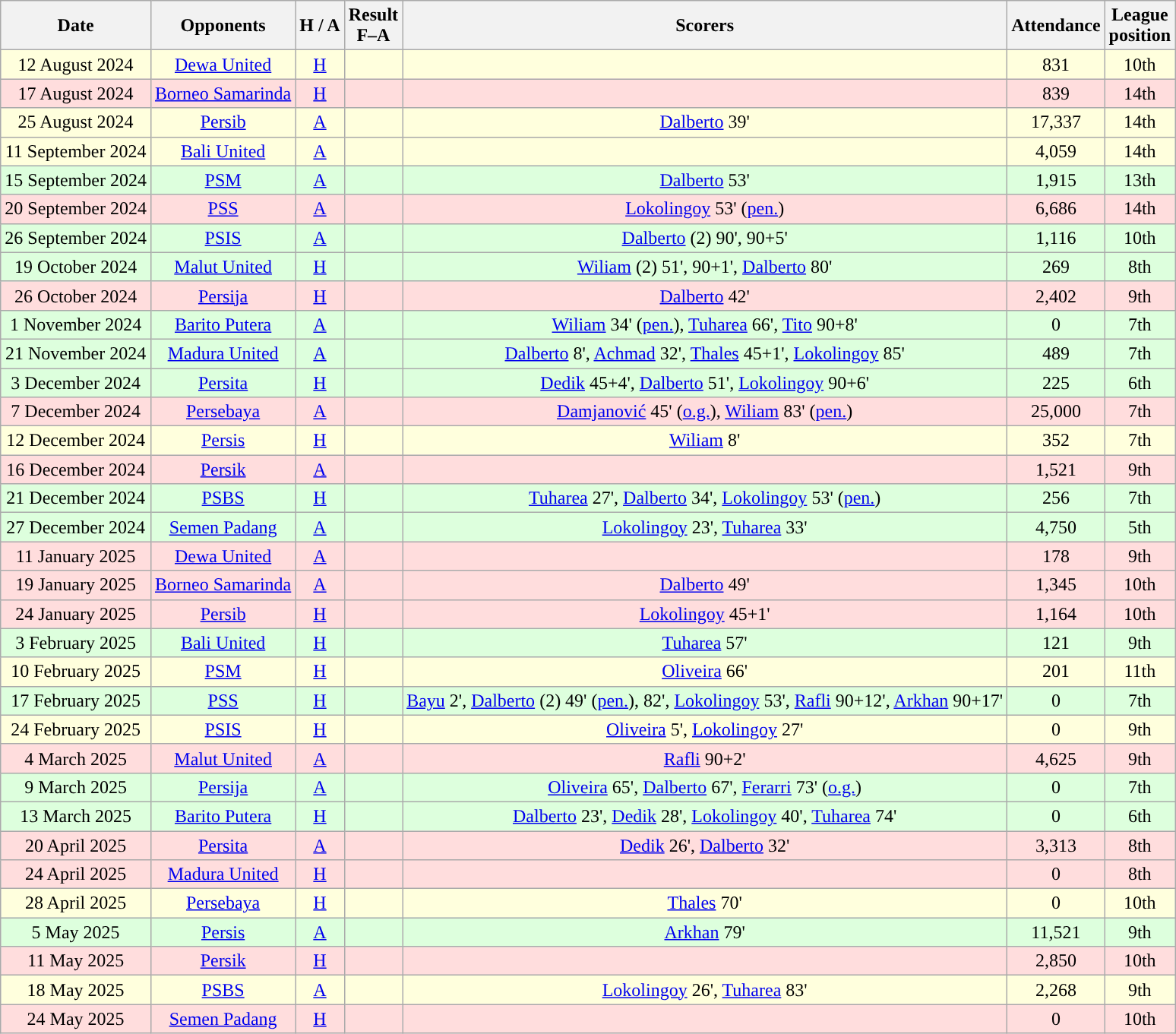<table class="wikitable" style="text-align:center">
<tr>
<th>Date</th>
<th>Opponents</th>
<th>H / A</th>
<th>Result<br>F–A</th>
<th>Scorers</th>
<th>Attendance</th>
<th>League<br>position</th>
</tr>
<tr style="background:#ffffdd">
<td>12 August 2024</td>
<td><a href='#'>Dewa United</a></td>
<td><a href='#'>H</a></td>
<td></td>
<td></td>
<td>831</td>
<td>10th</td>
</tr>
<tr style="background:#ffdddd">
<td>17 August 2024</td>
<td><a href='#'>Borneo Samarinda</a></td>
<td><a href='#'>H</a></td>
<td></td>
<td></td>
<td>839</td>
<td>14th</td>
</tr>
<tr style="background:#ffffdd">
<td>25 August 2024</td>
<td><a href='#'>Persib</a></td>
<td><a href='#'>A</a></td>
<td></td>
<td><a href='#'>Dalberto</a> 39'</td>
<td>17,337</td>
<td>14th</td>
</tr>
<tr style="background:#ffffdd">
<td>11 September 2024</td>
<td><a href='#'>Bali United</a></td>
<td><a href='#'>A</a></td>
<td></td>
<td></td>
<td>4,059</td>
<td>14th</td>
</tr>
<tr style="background:#ddffdd">
<td>15 September 2024</td>
<td><a href='#'>PSM</a></td>
<td><a href='#'>A</a></td>
<td></td>
<td><a href='#'>Dalberto</a> 53'</td>
<td>1,915</td>
<td>13th</td>
</tr>
<tr style="background:#ffdddd">
<td>20 September 2024</td>
<td><a href='#'>PSS</a></td>
<td><a href='#'>A</a></td>
<td></td>
<td><a href='#'>Lokolingoy</a> 53' (<a href='#'>pen.</a>)</td>
<td>6,686</td>
<td>14th</td>
</tr>
<tr style="background:#ddffdd">
<td>26 September 2024</td>
<td><a href='#'>PSIS</a></td>
<td><a href='#'>A</a></td>
<td></td>
<td><a href='#'>Dalberto</a> (2) 90', 90+5'</td>
<td>1,116</td>
<td>10th</td>
</tr>
<tr style="background:#ddffdd">
<td>19 October 2024</td>
<td><a href='#'>Malut United</a></td>
<td><a href='#'>H</a></td>
<td></td>
<td><a href='#'>Wiliam</a> (2) 51', 90+1', <a href='#'>Dalberto</a> 80'</td>
<td>269</td>
<td>8th</td>
</tr>
<tr style="background:#ffdddd">
<td>26 October 2024</td>
<td><a href='#'>Persija</a></td>
<td><a href='#'>H</a></td>
<td></td>
<td><a href='#'>Dalberto</a> 42'</td>
<td>2,402</td>
<td>9th</td>
</tr>
<tr style="background:#ddffdd">
<td>1 November 2024</td>
<td><a href='#'>Barito Putera</a></td>
<td><a href='#'>A</a></td>
<td></td>
<td><a href='#'>Wiliam</a> 34' (<a href='#'>pen.</a>), <a href='#'>Tuharea</a> 66', <a href='#'>Tito</a> 90+8'</td>
<td>0</td>
<td>7th</td>
</tr>
<tr style="background:#ddffdd">
<td>21 November 2024</td>
<td><a href='#'>Madura United</a></td>
<td><a href='#'>A</a></td>
<td></td>
<td><a href='#'>Dalberto</a> 8', <a href='#'>Achmad</a> 32', <a href='#'>Thales</a> 45+1', <a href='#'>Lokolingoy</a> 85'</td>
<td>489</td>
<td>7th</td>
</tr>
<tr style="background:#ddffdd">
<td>3 December 2024</td>
<td><a href='#'>Persita</a></td>
<td><a href='#'>H</a></td>
<td></td>
<td><a href='#'>Dedik</a> 45+4', <a href='#'>Dalberto</a> 51', <a href='#'>Lokolingoy</a> 90+6'</td>
<td>225</td>
<td>6th</td>
</tr>
<tr style="background:#ffdddd">
<td>7 December 2024</td>
<td><a href='#'>Persebaya</a></td>
<td><a href='#'>A</a></td>
<td></td>
<td><a href='#'>Damjanović</a> 45' (<a href='#'>o.g.</a>), <a href='#'>Wiliam</a> 83' (<a href='#'>pen.</a>)</td>
<td>25,000</td>
<td>7th</td>
</tr>
<tr style="background:#ffffdd">
<td>12 December 2024</td>
<td><a href='#'>Persis</a></td>
<td><a href='#'>H</a></td>
<td></td>
<td><a href='#'>Wiliam</a> 8'</td>
<td>352</td>
<td>7th</td>
</tr>
<tr style="background:#ffdddd">
<td>16 December 2024</td>
<td><a href='#'>Persik</a></td>
<td><a href='#'>A</a></td>
<td></td>
<td></td>
<td>1,521</td>
<td>9th</td>
</tr>
<tr style="background:#ddffdd">
<td>21 December 2024</td>
<td><a href='#'>PSBS</a></td>
<td><a href='#'>H</a></td>
<td></td>
<td><a href='#'>Tuharea</a> 27', <a href='#'>Dalberto</a> 34', <a href='#'>Lokolingoy</a> 53' (<a href='#'>pen.</a>)</td>
<td>256</td>
<td>7th</td>
</tr>
<tr style="background:#ddffdd">
<td>27 December 2024</td>
<td><a href='#'>Semen Padang</a></td>
<td><a href='#'>A</a></td>
<td></td>
<td><a href='#'>Lokolingoy</a> 23', <a href='#'>Tuharea</a> 33'</td>
<td>4,750</td>
<td>5th</td>
</tr>
<tr style="background:#ffdddd">
<td>11 January 2025</td>
<td><a href='#'>Dewa United</a></td>
<td><a href='#'>A</a></td>
<td></td>
<td></td>
<td>178</td>
<td>9th</td>
</tr>
<tr style="background:#ffdddd">
<td>19 January 2025</td>
<td><a href='#'>Borneo Samarinda</a></td>
<td><a href='#'>A</a></td>
<td></td>
<td><a href='#'>Dalberto</a> 49'</td>
<td>1,345</td>
<td>10th</td>
</tr>
<tr style="background:#ffdddd">
<td>24 January 2025</td>
<td><a href='#'>Persib</a></td>
<td><a href='#'>H</a></td>
<td></td>
<td><a href='#'>Lokolingoy</a> 45+1'</td>
<td>1,164</td>
<td>10th</td>
</tr>
<tr style="background:#ddffdd">
<td>3 February 2025</td>
<td><a href='#'>Bali United</a></td>
<td><a href='#'>H</a></td>
<td></td>
<td><a href='#'>Tuharea</a> 57'</td>
<td>121</td>
<td>9th</td>
</tr>
<tr style="background:#ffffdd">
<td>10 February 2025</td>
<td><a href='#'>PSM</a></td>
<td><a href='#'>H</a></td>
<td></td>
<td><a href='#'>Oliveira</a> 66'</td>
<td>201</td>
<td>11th</td>
</tr>
<tr style="background:#ddffdd">
<td>17 February 2025</td>
<td><a href='#'>PSS</a></td>
<td><a href='#'>H</a></td>
<td></td>
<td><a href='#'>Bayu</a> 2', <a href='#'>Dalberto</a> (2) 49' (<a href='#'>pen.</a>), 82', <a href='#'>Lokolingoy</a> 53', <a href='#'>Rafli</a> 90+12', <a href='#'>Arkhan</a> 90+17'</td>
<td>0</td>
<td>7th</td>
</tr>
<tr style="background:#ffffdd">
<td>24 February 2025</td>
<td><a href='#'>PSIS</a></td>
<td><a href='#'>H</a></td>
<td></td>
<td><a href='#'>Oliveira</a> 5', <a href='#'>Lokolingoy</a> 27'</td>
<td>0</td>
<td>9th</td>
</tr>
<tr style="background:#ffdddd">
<td>4 March 2025</td>
<td><a href='#'>Malut United</a></td>
<td><a href='#'>A</a></td>
<td></td>
<td><a href='#'>Rafli</a> 90+2'</td>
<td>4,625</td>
<td>9th</td>
</tr>
<tr style="background:#ddffdd">
<td>9 March 2025</td>
<td><a href='#'>Persija</a></td>
<td><a href='#'>A</a></td>
<td></td>
<td><a href='#'>Oliveira</a> 65', <a href='#'>Dalberto</a> 67', <a href='#'>Ferarri</a> 73' (<a href='#'>o.g.</a>)</td>
<td>0</td>
<td>7th</td>
</tr>
<tr style="background:#ddffdd">
<td>13 March 2025</td>
<td><a href='#'>Barito Putera</a></td>
<td><a href='#'>H</a></td>
<td></td>
<td><a href='#'>Dalberto</a> 23', <a href='#'>Dedik</a> 28', <a href='#'>Lokolingoy</a> 40', <a href='#'>Tuharea</a> 74'</td>
<td>0</td>
<td>6th</td>
</tr>
<tr style="background:#ffdddd">
<td>20 April 2025</td>
<td><a href='#'>Persita</a></td>
<td><a href='#'>A</a></td>
<td></td>
<td><a href='#'>Dedik</a> 26', <a href='#'>Dalberto</a> 32'</td>
<td>3,313</td>
<td>8th</td>
</tr>
<tr style="background:#ffdddd">
<td>24 April 2025</td>
<td><a href='#'>Madura United</a></td>
<td><a href='#'>H</a></td>
<td></td>
<td></td>
<td>0</td>
<td>8th</td>
</tr>
<tr style="background:#ffffdd">
<td>28 April 2025</td>
<td><a href='#'>Persebaya</a></td>
<td><a href='#'>H</a></td>
<td></td>
<td><a href='#'>Thales</a> 70'</td>
<td>0</td>
<td>10th</td>
</tr>
<tr style="background:#ddffdd">
<td>5 May 2025</td>
<td><a href='#'>Persis</a></td>
<td><a href='#'>A</a></td>
<td></td>
<td><a href='#'>Arkhan</a> 79'</td>
<td>11,521</td>
<td>9th</td>
</tr>
<tr style="background:#ffdddd">
<td>11 May 2025</td>
<td><a href='#'>Persik</a></td>
<td><a href='#'>H</a></td>
<td></td>
<td></td>
<td>2,850</td>
<td>10th</td>
</tr>
<tr style="background:#ffffdd">
<td>18 May 2025</td>
<td><a href='#'>PSBS</a></td>
<td><a href='#'>A</a></td>
<td></td>
<td><a href='#'>Lokolingoy</a> 26', <a href='#'>Tuharea</a> 83'</td>
<td>2,268</td>
<td>9th</td>
</tr>
<tr style="background:#ffdddd">
<td>24 May 2025</td>
<td><a href='#'>Semen Padang</a></td>
<td><a href='#'>H</a></td>
<td></td>
<td></td>
<td>0</td>
<td>10th</td>
</tr>
</table>
